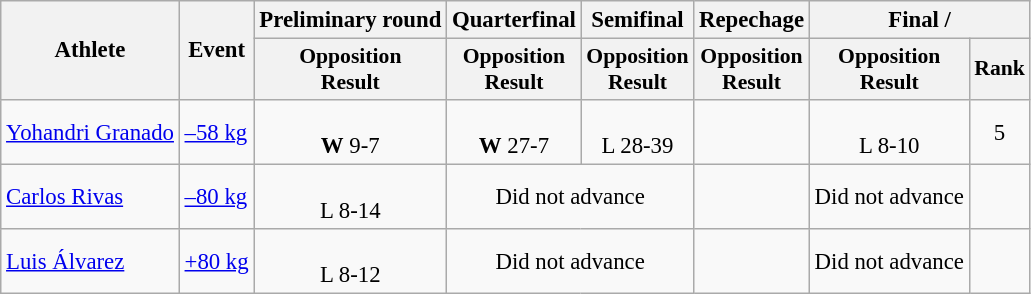<table class=wikitable style=font-size:95%;text-align:center>
<tr>
<th rowspan=2>Athlete</th>
<th rowspan=2>Event</th>
<th>Preliminary round</th>
<th>Quarterfinal</th>
<th>Semifinal</th>
<th>Repechage</th>
<th colspan=2>Final / </th>
</tr>
<tr style=font-size:95%>
<th>Opposition<br>Result</th>
<th>Opposition<br>Result</th>
<th>Opposition<br>Result</th>
<th>Opposition<br>Result</th>
<th>Opposition<br>Result</th>
<th>Rank</th>
</tr>
<tr>
<td align=left><a href='#'>Yohandri Granado</a></td>
<td align=left><a href='#'>–58 kg</a></td>
<td> <br><strong>W</strong>  9-7</td>
<td><br><strong>W</strong>  27-7</td>
<td><br>L 28-39</td>
<td></td>
<td><br>L 8-10</td>
<td>5</td>
</tr>
<tr>
<td align=left><a href='#'>Carlos Rivas</a></td>
<td align=left><a href='#'>–80 kg</a></td>
<td><br>L 8-14</td>
<td colspan=2>Did not advance</td>
<td></td>
<td>Did not advance</td>
<td></td>
</tr>
<tr>
<td align=left><a href='#'>Luis Álvarez</a></td>
<td align=left><a href='#'>+80 kg</a></td>
<td><br>L 8-12</td>
<td colspan=2>Did not advance</td>
<td></td>
<td>Did not advance</td>
<td></td>
</tr>
</table>
